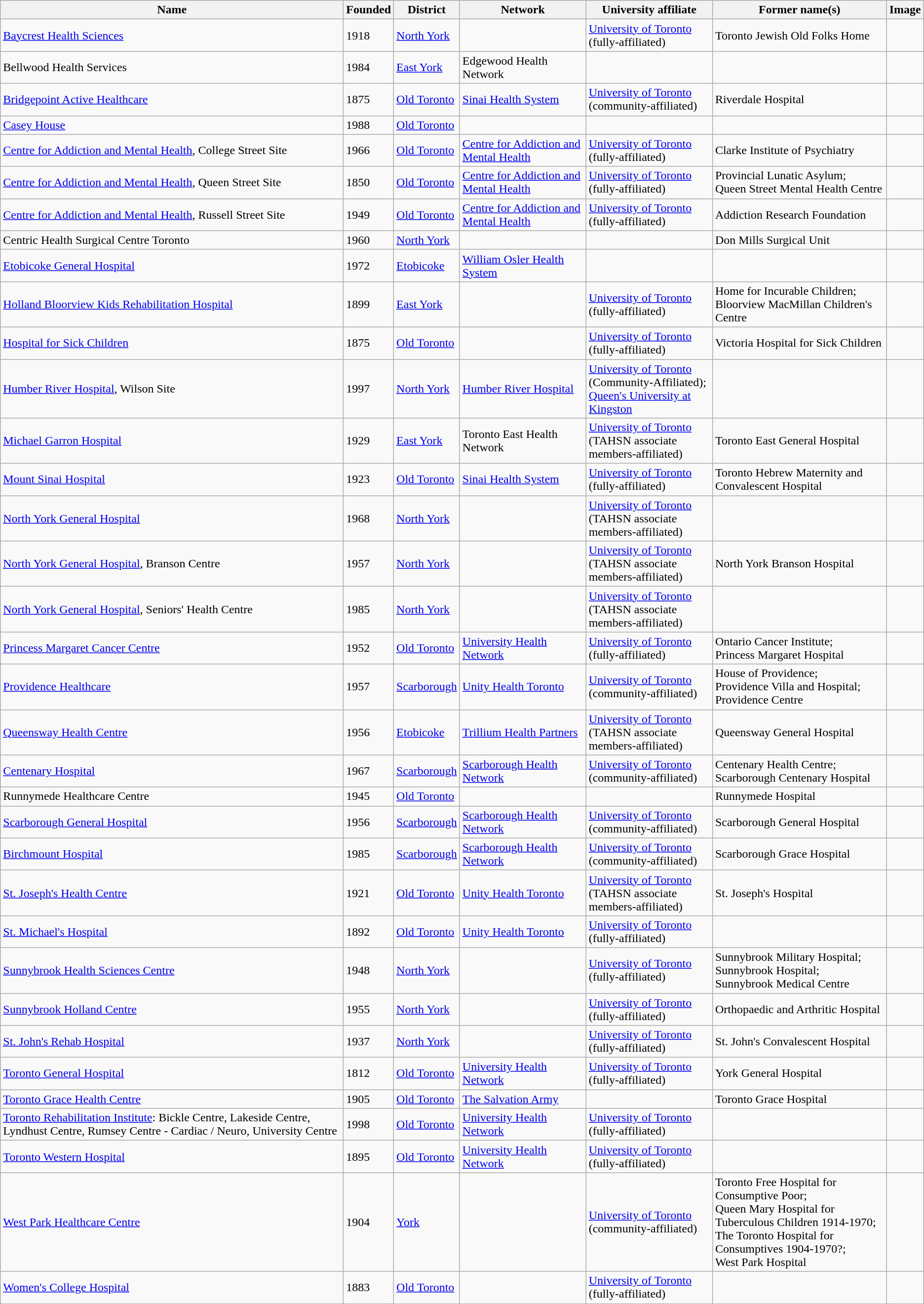<table class="wikitable sortable">
<tr>
<th>Name</th>
<th>Founded</th>
<th>District</th>
<th>Network</th>
<th>University affiliate</th>
<th class="unsortable">Former name(s)</th>
<th class="unsortable">Image</th>
</tr>
<tr>
<td><a href='#'>Baycrest Health Sciences</a></td>
<td>1918</td>
<td><a href='#'>North York</a></td>
<td></td>
<td><a href='#'>University of Toronto</a><br>(fully-affiliated)</td>
<td>Toronto Jewish Old Folks Home</td>
<td></td>
</tr>
<tr>
<td>Bellwood Health Services</td>
<td>1984</td>
<td><a href='#'>East York</a></td>
<td>Edgewood Health Network</td>
<td></td>
<td></td>
<td></td>
</tr>
<tr>
<td><a href='#'>Bridgepoint Active Healthcare</a></td>
<td>1875</td>
<td><a href='#'>Old Toronto</a></td>
<td><a href='#'>Sinai Health System</a></td>
<td><a href='#'>University of Toronto</a><br>(community-affiliated)</td>
<td>Riverdale Hospital</td>
<td></td>
</tr>
<tr>
<td><a href='#'>Casey House</a></td>
<td>1988</td>
<td><a href='#'>Old Toronto</a></td>
<td></td>
<td></td>
<td></td>
<td></td>
</tr>
<tr>
<td><a href='#'>Centre for Addiction and Mental Health</a>, College Street Site</td>
<td>1966</td>
<td><a href='#'>Old Toronto</a></td>
<td><a href='#'>Centre for Addiction and Mental Health</a></td>
<td><a href='#'>University of Toronto</a><br>(fully-affiliated)</td>
<td>Clarke Institute of Psychiatry</td>
<td></td>
</tr>
<tr>
<td><a href='#'>Centre for Addiction and Mental Health</a>, Queen Street Site</td>
<td>1850</td>
<td><a href='#'>Old Toronto</a></td>
<td><a href='#'>Centre for Addiction and Mental Health</a></td>
<td><a href='#'>University of Toronto</a><br>(fully-affiliated)</td>
<td>Provincial Lunatic Asylum;<br>Queen Street Mental Health Centre</td>
<td></td>
</tr>
<tr>
<td><a href='#'>Centre for Addiction and Mental Health</a>, Russell Street Site</td>
<td>1949</td>
<td><a href='#'>Old Toronto</a></td>
<td><a href='#'>Centre for Addiction and Mental Health</a></td>
<td><a href='#'>University of Toronto</a><br>(fully-affiliated)</td>
<td>Addiction Research Foundation</td>
<td></td>
</tr>
<tr>
<td>Centric Health Surgical Centre Toronto</td>
<td>1960</td>
<td><a href='#'>North York</a></td>
<td></td>
<td></td>
<td>Don Mills Surgical Unit</td>
<td></td>
</tr>
<tr>
<td><a href='#'>Etobicoke General Hospital</a></td>
<td>1972</td>
<td><a href='#'>Etobicoke</a></td>
<td><a href='#'>William Osler Health System</a></td>
<td></td>
<td></td>
<td></td>
</tr>
<tr>
<td><a href='#'>Holland Bloorview Kids Rehabilitation Hospital</a></td>
<td>1899</td>
<td><a href='#'>East York</a></td>
<td></td>
<td><a href='#'>University of Toronto</a><br>(fully-affiliated)</td>
<td>Home for Incurable Children;<br>Bloorview MacMillan Children's Centre</td>
<td></td>
</tr>
<tr>
<td><a href='#'>Hospital for Sick Children</a></td>
<td>1875</td>
<td><a href='#'>Old Toronto</a></td>
<td></td>
<td><a href='#'>University of Toronto</a><br>(fully-affiliated)</td>
<td>Victoria Hospital for Sick Children</td>
<td></td>
</tr>
<tr>
<td><a href='#'>Humber River Hospital</a>, Wilson Site</td>
<td>1997</td>
<td><a href='#'>North York</a></td>
<td><a href='#'>Humber River Hospital</a></td>
<td><a href='#'>University of Toronto</a><br>(Community-Affiliated);<br><a href='#'>Queen's University at Kingston</a></td>
<td></td>
<td></td>
</tr>
<tr>
<td><a href='#'>Michael Garron Hospital</a></td>
<td>1929</td>
<td><a href='#'>East York</a></td>
<td>Toronto East Health Network</td>
<td><a href='#'>University of Toronto</a><br>(TAHSN associate members-affiliated)</td>
<td>Toronto East General Hospital</td>
<td></td>
</tr>
<tr>
<td><a href='#'>Mount Sinai Hospital</a></td>
<td>1923</td>
<td><a href='#'>Old Toronto</a></td>
<td><a href='#'>Sinai Health System</a></td>
<td><a href='#'>University of Toronto</a><br>(fully-affiliated)</td>
<td>Toronto Hebrew Maternity and Convalescent Hospital</td>
<td></td>
</tr>
<tr>
<td><a href='#'>North York General Hospital</a></td>
<td>1968</td>
<td><a href='#'>North York</a></td>
<td></td>
<td><a href='#'>University of Toronto</a><br>(TAHSN associate members-affiliated)</td>
<td></td>
<td></td>
</tr>
<tr>
<td><a href='#'>North York General Hospital</a>, Branson Centre</td>
<td>1957</td>
<td><a href='#'>North York</a></td>
<td></td>
<td><a href='#'>University of Toronto</a><br>(TAHSN associate members-affiliated)</td>
<td>North York Branson Hospital</td>
<td></td>
</tr>
<tr>
<td><a href='#'>North York General Hospital</a>, Seniors' Health Centre</td>
<td>1985</td>
<td><a href='#'>North York</a></td>
<td></td>
<td><a href='#'>University of Toronto</a><br>(TAHSN associate members-affiliated)</td>
<td></td>
<td></td>
</tr>
<tr>
<td><a href='#'>Princess Margaret Cancer Centre</a></td>
<td>1952</td>
<td><a href='#'>Old Toronto</a></td>
<td><a href='#'>University Health Network</a></td>
<td><a href='#'>University of Toronto</a><br>(fully-affiliated)</td>
<td>Ontario Cancer Institute;<br>Princess Margaret Hospital</td>
<td></td>
</tr>
<tr>
<td><a href='#'>Providence Healthcare</a></td>
<td>1957</td>
<td><a href='#'>Scarborough</a></td>
<td><a href='#'>Unity Health Toronto</a></td>
<td><a href='#'>University of Toronto</a><br>(community-affiliated)</td>
<td>House of Providence;<br>Providence Villa and Hospital;<br>Providence Centre</td>
<td></td>
</tr>
<tr>
<td><a href='#'>Queensway Health Centre</a></td>
<td>1956</td>
<td><a href='#'>Etobicoke</a></td>
<td><a href='#'>Trillium Health Partners</a></td>
<td><a href='#'>University of Toronto</a><br>(TAHSN associate members-affiliated)</td>
<td>Queensway General Hospital</td>
<td></td>
</tr>
<tr>
<td><a href='#'>Centenary Hospital</a></td>
<td>1967</td>
<td><a href='#'>Scarborough</a></td>
<td><a href='#'>Scarborough Health Network</a></td>
<td><a href='#'>University of Toronto</a><br>(community-affiliated)</td>
<td>Centenary Health Centre;<br>Scarborough Centenary Hospital</td>
<td></td>
</tr>
<tr>
<td>Runnymede Healthcare Centre</td>
<td>1945</td>
<td><a href='#'>Old Toronto</a></td>
<td></td>
<td></td>
<td>Runnymede Hospital</td>
<td></td>
</tr>
<tr>
<td><a href='#'>Scarborough General Hospital</a></td>
<td>1956</td>
<td><a href='#'>Scarborough</a></td>
<td><a href='#'>Scarborough Health Network</a></td>
<td><a href='#'>University of Toronto</a><br>(community-affiliated)</td>
<td>Scarborough General Hospital</td>
<td></td>
</tr>
<tr>
<td><a href='#'>Birchmount Hospital</a></td>
<td>1985</td>
<td><a href='#'>Scarborough</a></td>
<td><a href='#'>Scarborough Health Network</a></td>
<td><a href='#'>University of Toronto</a><br>(community-affiliated)</td>
<td>Scarborough Grace Hospital</td>
<td></td>
</tr>
<tr>
<td><a href='#'>St. Joseph's Health Centre</a></td>
<td>1921</td>
<td><a href='#'>Old Toronto</a></td>
<td><a href='#'>Unity Health Toronto</a></td>
<td><a href='#'>University of Toronto</a><br>(TAHSN associate members-affiliated)</td>
<td>St. Joseph's Hospital</td>
<td></td>
</tr>
<tr>
<td><a href='#'>St. Michael's Hospital</a></td>
<td>1892</td>
<td><a href='#'>Old Toronto</a></td>
<td><a href='#'>Unity Health Toronto</a></td>
<td><a href='#'>University of Toronto</a><br>(fully-affiliated)</td>
<td></td>
<td></td>
</tr>
<tr>
<td><a href='#'>Sunnybrook Health Sciences Centre</a></td>
<td>1948</td>
<td><a href='#'>North York</a></td>
<td></td>
<td><a href='#'>University of Toronto</a><br>(fully-affiliated)</td>
<td>Sunnybrook Military Hospital;<br>Sunnybrook Hospital;<br>Sunnybrook Medical Centre</td>
<td></td>
</tr>
<tr>
<td><a href='#'>Sunnybrook Holland Centre</a></td>
<td>1955</td>
<td><a href='#'>North York</a></td>
<td></td>
<td><a href='#'>University of Toronto</a><br>(fully-affiliated)</td>
<td>Orthopaedic and Arthritic Hospital</td>
<td></td>
</tr>
<tr>
<td><a href='#'>St. John's Rehab Hospital</a></td>
<td>1937</td>
<td><a href='#'>North York</a></td>
<td></td>
<td><a href='#'>University of Toronto</a><br>(fully-affiliated)</td>
<td>St. John's Convalescent Hospital</td>
<td></td>
</tr>
<tr>
<td><a href='#'>Toronto General Hospital</a></td>
<td>1812</td>
<td><a href='#'>Old Toronto</a></td>
<td><a href='#'>University Health Network</a></td>
<td><a href='#'>University of Toronto</a><br>(fully-affiliated)</td>
<td>York General Hospital</td>
<td></td>
</tr>
<tr>
<td><a href='#'>Toronto Grace Health Centre</a></td>
<td>1905</td>
<td><a href='#'>Old Toronto</a></td>
<td><a href='#'>The Salvation Army</a></td>
<td></td>
<td>Toronto Grace Hospital</td>
<td></td>
</tr>
<tr>
<td><a href='#'>Toronto Rehabilitation Institute</a>: Bickle Centre, Lakeside Centre, Lyndhust Centre, Rumsey Centre - Cardiac / Neuro, University Centre</td>
<td>1998</td>
<td><a href='#'>Old Toronto</a></td>
<td><a href='#'>University Health Network</a></td>
<td><a href='#'>University of Toronto</a><br>(fully-affiliated)</td>
<td></td>
<td></td>
</tr>
<tr>
<td><a href='#'>Toronto Western Hospital</a></td>
<td>1895</td>
<td><a href='#'>Old Toronto</a></td>
<td><a href='#'>University Health Network</a></td>
<td><a href='#'>University of Toronto</a><br>(fully-affiliated)</td>
<td></td>
<td></td>
</tr>
<tr>
<td><a href='#'>West Park Healthcare Centre</a></td>
<td>1904</td>
<td><a href='#'>York</a></td>
<td></td>
<td><a href='#'>University of Toronto</a><br>(community-affiliated)</td>
<td>Toronto Free Hospital for Consumptive Poor;<br>Queen Mary Hospital for Tuberculous Children 1914-1970;<br>The Toronto Hospital for Consumptives 1904-1970?;<br>West Park Hospital</td>
<td></td>
</tr>
<tr>
<td><a href='#'>Women's College Hospital</a></td>
<td>1883</td>
<td><a href='#'>Old Toronto</a></td>
<td></td>
<td><a href='#'>University of Toronto</a><br>(fully-affiliated)</td>
<td></td>
<td></td>
</tr>
</table>
